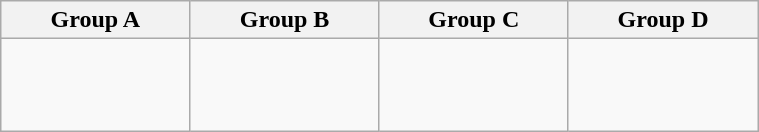<table class="wikitable" width=40%>
<tr>
<th width=25%>Group A</th>
<th width=25%>Group B</th>
<th width=25%>Group C</th>
<th width=25%>Group D</th>
</tr>
<tr>
<td><br><br>
</td>
<td><br><br>
<br>
</td>
<td><br><br>
</td>
<td><br><br>
<br>
</td>
</tr>
</table>
